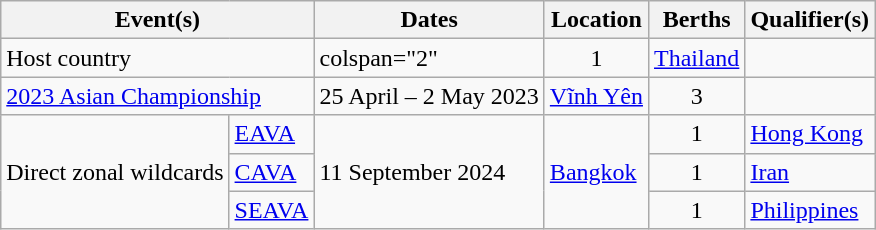<table class="wikitable">
<tr>
<th colspan="2">Event(s)</th>
<th>Dates</th>
<th>Location</th>
<th>Berths</th>
<th>Qualifier(s)</th>
</tr>
<tr>
<td colspan="2">Host country</td>
<td>colspan="2" </td>
<td style="text-align:center">1</td>
<td> <a href='#'>Thailand</a></td>
</tr>
<tr>
<td colspan=2><a href='#'>2023 Asian Championship</a></td>
<td>25 April – 2 May 2023</td>
<td> <a href='#'>Vĩnh Yên</a></td>
<td style="text-align:center">3</td>
<td></td>
</tr>
<tr>
<td rowspan="3">Direct zonal wildcards</td>
<td><a href='#'>EAVA</a></td>
<td rowspan="3">11 September 2024</td>
<td rowspan="3"> <a href='#'>Bangkok</a></td>
<td style="text-align:center">1</td>
<td> <a href='#'>Hong Kong</a></td>
</tr>
<tr>
<td><a href='#'>CAVA</a></td>
<td style="text-align:center">1</td>
<td> <a href='#'>Iran</a></td>
</tr>
<tr>
<td><a href='#'>SEAVA</a></td>
<td style="text-align:center">1</td>
<td> <a href='#'>Philippines</a></td>
</tr>
</table>
